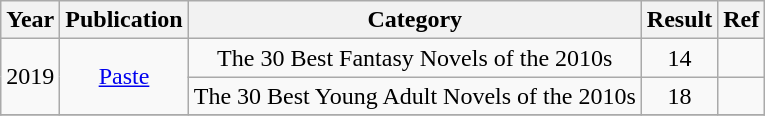<table class="wikitable sortable" style="text-align:center;">
<tr>
<th>Year</th>
<th>Publication</th>
<th>Category</th>
<th>Result</th>
<th>Ref</th>
</tr>
<tr>
<td rowspan="2">2019</td>
<td rowspan="2"><a href='#'>Paste</a></td>
<td>The 30 Best Fantasy Novels of the 2010s</td>
<td>14</td>
<td></td>
</tr>
<tr>
<td>The 30 Best Young Adult Novels of the 2010s</td>
<td>18</td>
<td></td>
</tr>
<tr>
</tr>
</table>
